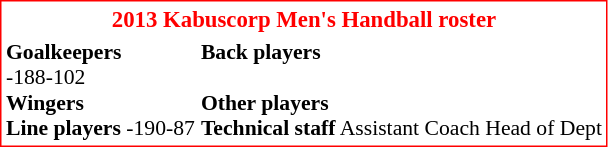<table class="toccolours" style="border:red solid 1px; background: #FFFFFF; font-size: 95%">
<tr>
<th colspan="5" style="background-color:white; color:red;">2013 Kabuscorp Men's Handball roster <a href='#'></a></th>
</tr>
<tr>
<td style="font-size: 95%;" valign="top"><strong>Goalkeepers</strong><br> -188-102<br><strong>Wingers</strong>
<br><strong>Line players</strong>

 -190-87</td>
<td style="font-size: 95%;" valign="top"><strong>Back players</strong><br>
<br><strong>Other players</strong>
<br><strong>Technical staff</strong>
 Assistant Coach
 Head of Dept</td>
</tr>
</table>
